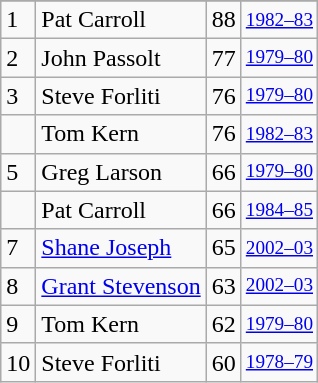<table class="wikitable">
<tr>
</tr>
<tr>
<td>1</td>
<td>Pat Carroll</td>
<td>88</td>
<td style="font-size:80%;"><a href='#'>1982–83</a></td>
</tr>
<tr>
<td>2</td>
<td>John Passolt</td>
<td>77</td>
<td style="font-size:80%;"><a href='#'>1979–80</a></td>
</tr>
<tr>
<td>3</td>
<td>Steve Forliti</td>
<td>76</td>
<td style="font-size:80%;"><a href='#'>1979–80</a></td>
</tr>
<tr>
<td></td>
<td>Tom Kern</td>
<td>76</td>
<td style="font-size:80%;"><a href='#'>1982–83</a></td>
</tr>
<tr>
<td>5</td>
<td>Greg Larson</td>
<td>66</td>
<td style="font-size:80%;"><a href='#'>1979–80</a></td>
</tr>
<tr>
<td></td>
<td>Pat Carroll</td>
<td>66</td>
<td style="font-size:80%;"><a href='#'>1984–85</a></td>
</tr>
<tr>
<td>7</td>
<td><a href='#'>Shane Joseph</a></td>
<td>65</td>
<td style="font-size:80%;"><a href='#'>2002–03</a></td>
</tr>
<tr>
<td>8</td>
<td><a href='#'>Grant Stevenson</a></td>
<td>63</td>
<td style="font-size:80%;"><a href='#'>2002–03</a></td>
</tr>
<tr>
<td>9</td>
<td>Tom Kern</td>
<td>62</td>
<td style="font-size:80%;"><a href='#'>1979–80</a></td>
</tr>
<tr>
<td>10</td>
<td>Steve Forliti</td>
<td>60</td>
<td style="font-size:80%;"><a href='#'>1978–79</a></td>
</tr>
</table>
